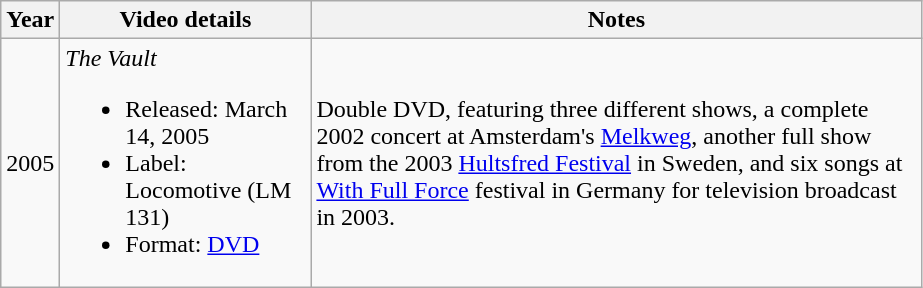<table class="wikitable">
<tr>
<th width="5">Year</th>
<th width="160">Video details</th>
<th width="400">Notes</th>
</tr>
<tr>
<td>2005</td>
<td><em>The Vault</em><br><ul><li>Released: March 14, 2005</li><li>Label: Locomotive (LM 131)</li><li>Format: <a href='#'>DVD</a></li></ul></td>
<td>Double DVD, featuring three different shows, a complete 2002 concert at Amsterdam's <a href='#'>Melkweg</a>, another full show from the 2003 <a href='#'>Hultsfred Festival</a> in Sweden, and six songs at <a href='#'>With Full Force</a> festival in Germany for television broadcast in 2003.</td>
</tr>
</table>
